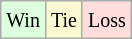<table class="wikitable">
<tr>
<td style="background:#dfd;"><small>Win</small></td>
<td bgcolor=fafad2><small>Tie</small></td>
<td style="background:#fdd;"><small>Loss</small></td>
</tr>
</table>
